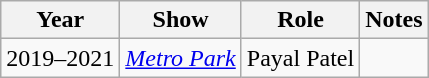<table class="wikitable">
<tr>
<th>Year</th>
<th>Show</th>
<th>Role</th>
<th>Notes</th>
</tr>
<tr>
<td>2019–2021</td>
<td><em><a href='#'>Metro Park</a></td>
<td>Payal Patel</td>
<td></td>
</tr>
</table>
